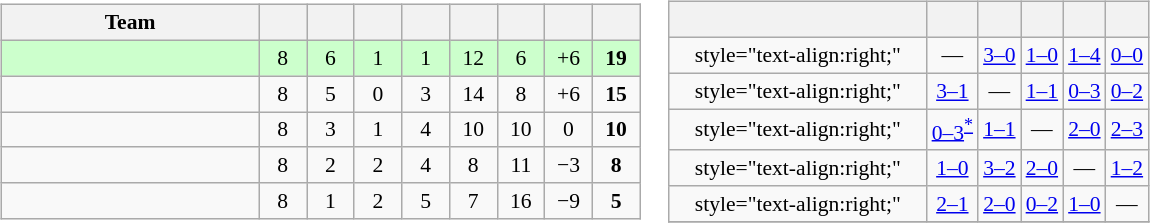<table>
<tr>
<td><br><table class="wikitable" style="text-align: center; font-size: 90%;">
<tr>
<th width=165>Team</th>
<th width=25></th>
<th width=25></th>
<th width=25></th>
<th width=25></th>
<th width=25></th>
<th width=25></th>
<th width=25></th>
<th width=25></th>
</tr>
<tr style="background:#cfc;">
<td align="left"></td>
<td>8</td>
<td>6</td>
<td>1</td>
<td>1</td>
<td>12</td>
<td>6</td>
<td>+6</td>
<td><strong>19</strong></td>
</tr>
<tr>
<td align="left"></td>
<td>8</td>
<td>5</td>
<td>0</td>
<td>3</td>
<td>14</td>
<td>8</td>
<td>+6</td>
<td><strong>15</strong></td>
</tr>
<tr>
<td align="left"></td>
<td>8</td>
<td>3</td>
<td>1</td>
<td>4</td>
<td>10</td>
<td>10</td>
<td>0</td>
<td><strong>10</strong></td>
</tr>
<tr>
<td align="left"></td>
<td>8</td>
<td>2</td>
<td>2</td>
<td>4</td>
<td>8</td>
<td>11</td>
<td>−3</td>
<td><strong>8</strong></td>
</tr>
<tr>
<td align="left"></td>
<td>8</td>
<td>1</td>
<td>2</td>
<td>5</td>
<td>7</td>
<td>16</td>
<td>−9</td>
<td><strong>5</strong></td>
</tr>
</table>
</td>
<td><br><table class="wikitable" style="text-align:center; font-size:90%;">
<tr>
<th width=165> </th>
<th></th>
<th></th>
<th></th>
<th></th>
<th></th>
</tr>
<tr>
<td>style="text-align:right;"</td>
<td>—</td>
<td><a href='#'>3–0</a></td>
<td><a href='#'>1–0</a></td>
<td><a href='#'>1–4</a></td>
<td><a href='#'>0–0</a></td>
</tr>
<tr>
<td>style="text-align:right;"</td>
<td><a href='#'>3–1</a></td>
<td>—</td>
<td><a href='#'>1–1</a></td>
<td><a href='#'>0–3</a></td>
<td><a href='#'>0–2</a></td>
</tr>
<tr>
<td>style="text-align:right;"</td>
<td><a href='#'>0–3</a><sup><a href='#'>*</a></sup></td>
<td><a href='#'>1–1</a></td>
<td>—</td>
<td><a href='#'>2–0</a></td>
<td><a href='#'>2–3</a></td>
</tr>
<tr>
<td>style="text-align:right;"</td>
<td><a href='#'>1–0</a></td>
<td><a href='#'>3–2</a></td>
<td><a href='#'>2–0</a></td>
<td>—</td>
<td><a href='#'>1–2</a></td>
</tr>
<tr>
<td>style="text-align:right;"</td>
<td><a href='#'>2–1</a></td>
<td><a href='#'>2–0</a></td>
<td><a href='#'>0–2</a></td>
<td><a href='#'>1–0</a></td>
<td>—</td>
</tr>
<tr>
</tr>
</table>
</td>
</tr>
</table>
